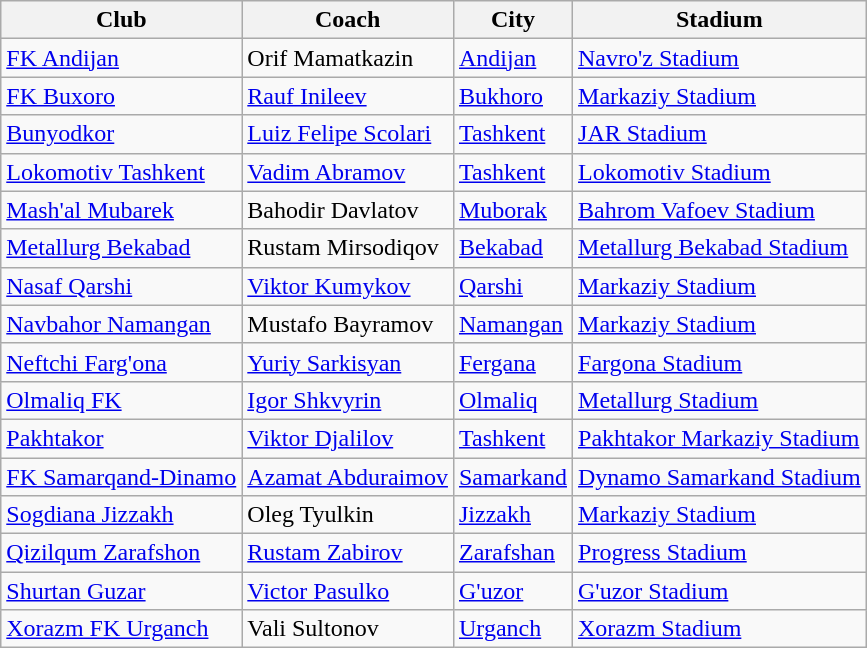<table class="wikitable" style="text-align: left;">
<tr>
<th>Club</th>
<th>Coach</th>
<th>City</th>
<th>Stadium</th>
</tr>
<tr>
<td><a href='#'>FK Andijan</a></td>
<td> Orif Mamatkazin</td>
<td><a href='#'>Andijan</a></td>
<td><a href='#'>Navro'z Stadium</a></td>
</tr>
<tr>
<td><a href='#'>FK Buxoro</a></td>
<td> <a href='#'>Rauf Inileev</a></td>
<td><a href='#'>Bukhoro</a></td>
<td><a href='#'>Markaziy Stadium</a></td>
</tr>
<tr>
<td><a href='#'>Bunyodkor</a></td>
<td> <a href='#'>Luiz Felipe Scolari</a></td>
<td><a href='#'>Tashkent</a></td>
<td><a href='#'>JAR Stadium</a></td>
</tr>
<tr>
<td><a href='#'>Lokomotiv Tashkent</a></td>
<td> <a href='#'>Vadim Abramov</a></td>
<td><a href='#'>Tashkent</a></td>
<td><a href='#'>Lokomotiv Stadium</a></td>
</tr>
<tr>
<td><a href='#'>Mash'al Mubarek</a></td>
<td> Bahodir Davlatov</td>
<td><a href='#'>Muborak</a></td>
<td><a href='#'>Bahrom Vafoev Stadium</a></td>
</tr>
<tr>
<td><a href='#'>Metallurg Bekabad</a></td>
<td> Rustam Mirsodiqov</td>
<td><a href='#'>Bekabad</a></td>
<td><a href='#'>Metallurg Bekabad Stadium</a></td>
</tr>
<tr>
<td><a href='#'>Nasaf Qarshi</a></td>
<td> <a href='#'>Viktor Kumykov</a></td>
<td><a href='#'>Qarshi</a></td>
<td><a href='#'>Markaziy Stadium</a></td>
</tr>
<tr>
<td><a href='#'>Navbahor Namangan</a></td>
<td> Mustafo Bayramov</td>
<td><a href='#'>Namangan</a></td>
<td><a href='#'>Markaziy Stadium</a></td>
</tr>
<tr>
<td><a href='#'>Neftchi Farg'ona</a></td>
<td> <a href='#'>Yuriy Sarkisyan</a></td>
<td><a href='#'>Fergana</a></td>
<td><a href='#'>Fargona Stadium</a></td>
</tr>
<tr>
<td><a href='#'>Olmaliq FK</a></td>
<td> <a href='#'>Igor Shkvyrin</a></td>
<td><a href='#'>Olmaliq</a></td>
<td><a href='#'>Metallurg Stadium</a></td>
</tr>
<tr>
<td><a href='#'>Pakhtakor</a></td>
<td> <a href='#'>Viktor Djalilov</a></td>
<td><a href='#'>Tashkent</a></td>
<td><a href='#'>Pakhtakor Markaziy Stadium</a></td>
</tr>
<tr>
<td><a href='#'>FK Samarqand-Dinamo</a></td>
<td> <a href='#'>Azamat Abduraimov</a></td>
<td><a href='#'>Samarkand</a></td>
<td><a href='#'>Dynamo Samarkand Stadium</a></td>
</tr>
<tr>
<td><a href='#'>Sogdiana Jizzakh</a></td>
<td> Oleg Tyulkin</td>
<td><a href='#'>Jizzakh</a></td>
<td><a href='#'>Markaziy Stadium</a></td>
</tr>
<tr>
<td><a href='#'>Qizilqum Zarafshon</a></td>
<td> <a href='#'>Rustam Zabirov</a></td>
<td><a href='#'>Zarafshan</a></td>
<td><a href='#'>Progress Stadium</a></td>
</tr>
<tr>
<td><a href='#'>Shurtan Guzar</a></td>
<td> <a href='#'>Victor Pasulko</a></td>
<td><a href='#'>G'uzor</a></td>
<td><a href='#'>G'uzor Stadium</a></td>
</tr>
<tr>
<td><a href='#'>Xorazm FK Urganch</a></td>
<td> Vali Sultonov</td>
<td><a href='#'>Urganch</a></td>
<td><a href='#'>Xorazm Stadium</a></td>
</tr>
</table>
